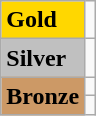<table class="wikitable">
<tr>
<td bgcolor="gold"><strong>Gold</strong></td>
<td></td>
</tr>
<tr>
<td bgcolor="silver"><strong>Silver</strong></td>
<td></td>
</tr>
<tr>
<td rowspan="2" bgcolor="#cc9966"><strong>Bronze</strong></td>
<td></td>
</tr>
<tr>
<td></td>
</tr>
</table>
